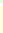<table style="font-size: 85%">
<tr>
<td style="background:#dfd;"></td>
</tr>
<tr>
<td style="background:#ffd;"><br></td>
</tr>
</table>
